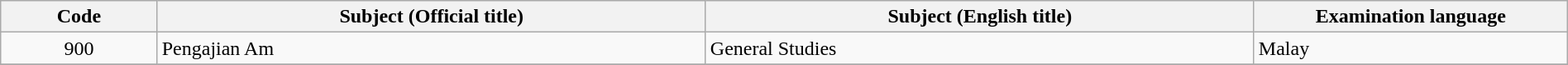<table class="wikitable" width="100%">
<tr>
<th width="10%">Code</th>
<th width="35%">Subject (Official title)</th>
<th width="35%">Subject (English title)</th>
<th width="20%">Examination language</th>
</tr>
<tr>
<td valign="top" align="center">900</td>
<td valign="top">Pengajian Am</td>
<td valign="top">General Studies</td>
<td valign="top">Malay</td>
</tr>
<tr>
</tr>
</table>
